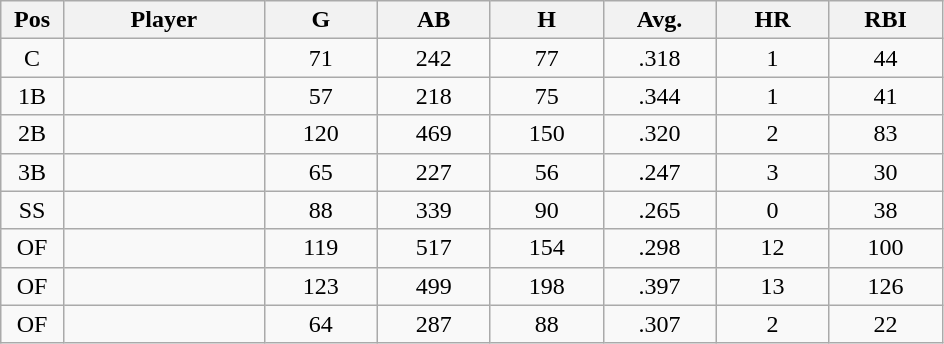<table class="wikitable sortable">
<tr>
<th bgcolor="#DDDDFF" width="5%">Pos</th>
<th bgcolor="#DDDDFF" width="16%">Player</th>
<th bgcolor="#DDDDFF" width="9%">G</th>
<th bgcolor="#DDDDFF" width="9%">AB</th>
<th bgcolor="#DDDDFF" width="9%">H</th>
<th bgcolor="#DDDDFF" width="9%">Avg.</th>
<th bgcolor="#DDDDFF" width="9%">HR</th>
<th bgcolor="#DDDDFF" width="9%">RBI</th>
</tr>
<tr align="center">
<td>C</td>
<td></td>
<td>71</td>
<td>242</td>
<td>77</td>
<td>.318</td>
<td>1</td>
<td>44</td>
</tr>
<tr align="center">
<td>1B</td>
<td></td>
<td>57</td>
<td>218</td>
<td>75</td>
<td>.344</td>
<td>1</td>
<td>41</td>
</tr>
<tr align="center">
<td>2B</td>
<td></td>
<td>120</td>
<td>469</td>
<td>150</td>
<td>.320</td>
<td>2</td>
<td>83</td>
</tr>
<tr align="center">
<td>3B</td>
<td></td>
<td>65</td>
<td>227</td>
<td>56</td>
<td>.247</td>
<td>3</td>
<td>30</td>
</tr>
<tr align="center">
<td>SS</td>
<td></td>
<td>88</td>
<td>339</td>
<td>90</td>
<td>.265</td>
<td>0</td>
<td>38</td>
</tr>
<tr align="center">
<td>OF</td>
<td></td>
<td>119</td>
<td>517</td>
<td>154</td>
<td>.298</td>
<td>12</td>
<td>100</td>
</tr>
<tr align="center">
<td>OF</td>
<td></td>
<td>123</td>
<td>499</td>
<td>198</td>
<td>.397</td>
<td>13</td>
<td>126</td>
</tr>
<tr align="center">
<td>OF</td>
<td></td>
<td>64</td>
<td>287</td>
<td>88</td>
<td>.307</td>
<td>2</td>
<td>22</td>
</tr>
</table>
